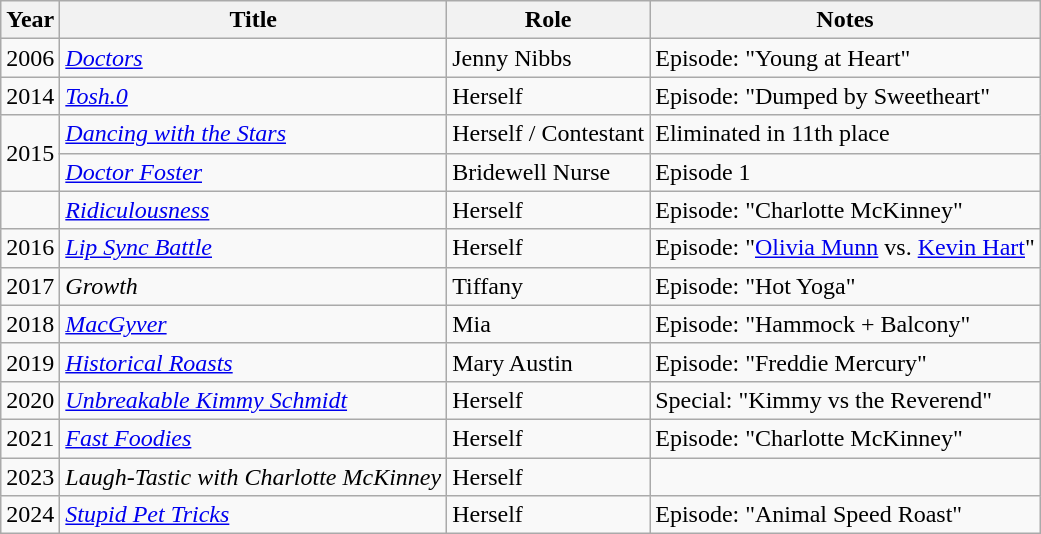<table class="wikitable sortable">
<tr>
<th>Year</th>
<th>Title</th>
<th>Role</th>
<th class="unsortable">Notes</th>
</tr>
<tr>
<td>2006</td>
<td><em><a href='#'>Doctors</a></em></td>
<td>Jenny Nibbs</td>
<td>Episode: "Young at Heart"</td>
</tr>
<tr>
<td>2014</td>
<td><em><a href='#'>Tosh.0</a></em></td>
<td>Herself</td>
<td>Episode: "Dumped by Sweetheart"</td>
</tr>
<tr>
<td rowspan="2">2015</td>
<td><em><a href='#'>Dancing with the Stars</a></em></td>
<td>Herself / Contestant</td>
<td>Eliminated in 11th place</td>
</tr>
<tr>
<td><em><a href='#'>Doctor Foster</a></em></td>
<td>Bridewell Nurse</td>
<td>Episode 1</td>
</tr>
<tr>
<td></td>
<td><em><a href='#'>Ridiculousness</a></em></td>
<td>Herself</td>
<td>Episode: "Charlotte McKinney"</td>
</tr>
<tr>
<td>2016</td>
<td><em><a href='#'>Lip Sync Battle</a></em></td>
<td>Herself</td>
<td>Episode: "<a href='#'>Olivia Munn</a> vs. <a href='#'>Kevin Hart</a>"</td>
</tr>
<tr>
<td>2017</td>
<td><em>Growth</em></td>
<td>Tiffany</td>
<td>Episode: "Hot Yoga"</td>
</tr>
<tr>
<td>2018</td>
<td><em><a href='#'>MacGyver</a></em></td>
<td>Mia</td>
<td>Episode: "Hammock + Balcony"</td>
</tr>
<tr>
<td>2019</td>
<td><em><a href='#'>Historical Roasts</a></em></td>
<td>Mary Austin</td>
<td>Episode: "Freddie Mercury"</td>
</tr>
<tr>
<td>2020</td>
<td><em><a href='#'>Unbreakable Kimmy Schmidt</a></em></td>
<td>Herself</td>
<td>Special: "Kimmy vs the Reverend"</td>
</tr>
<tr>
<td>2021</td>
<td><em><a href='#'>Fast Foodies</a></em></td>
<td>Herself</td>
<td>Episode: "Charlotte McKinney"</td>
</tr>
<tr>
<td>2023</td>
<td><em>Laugh-Tastic with Charlotte McKinney</em></td>
<td>Herself</td>
<td></td>
</tr>
<tr>
<td>2024</td>
<td><em><a href='#'>Stupid Pet Tricks</a></em></td>
<td>Herself</td>
<td>Episode: "Animal Speed Roast"</td>
</tr>
</table>
